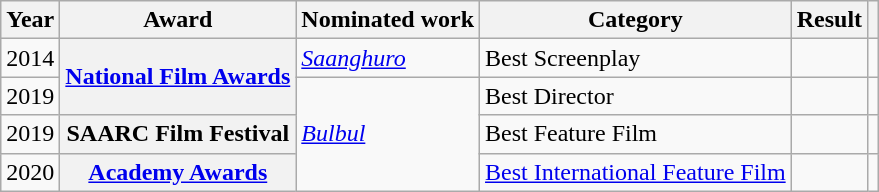<table class="wikitable plainrowheaders">
<tr>
<th>Year</th>
<th>Award</th>
<th>Nominated work</th>
<th>Category</th>
<th>Result</th>
<th></th>
</tr>
<tr>
<td>2014</td>
<th scope="row" rowspan="2"><a href='#'>National Film Awards</a></th>
<td><em><a href='#'>Saanghuro</a></em></td>
<td>Best Screenplay</td>
<td></td>
<td style="text-align:center;"></td>
</tr>
<tr>
<td>2019</td>
<td rowspan="3"><a href='#'><em>Bulbul</em></a></td>
<td>Best Director</td>
<td></td>
<td style="text-align:center;"></td>
</tr>
<tr>
<td>2019</td>
<th scope="row">SAARC Film Festival</th>
<td>Best Feature Film</td>
<td></td>
<td style="text-align:center;"></td>
</tr>
<tr>
<td>2020</td>
<th scope="row"><a href='#'>Academy Awards</a></th>
<td><a href='#'>Best International Feature Film</a></td>
<td></td>
<td style="text-align:center;"></td>
</tr>
</table>
